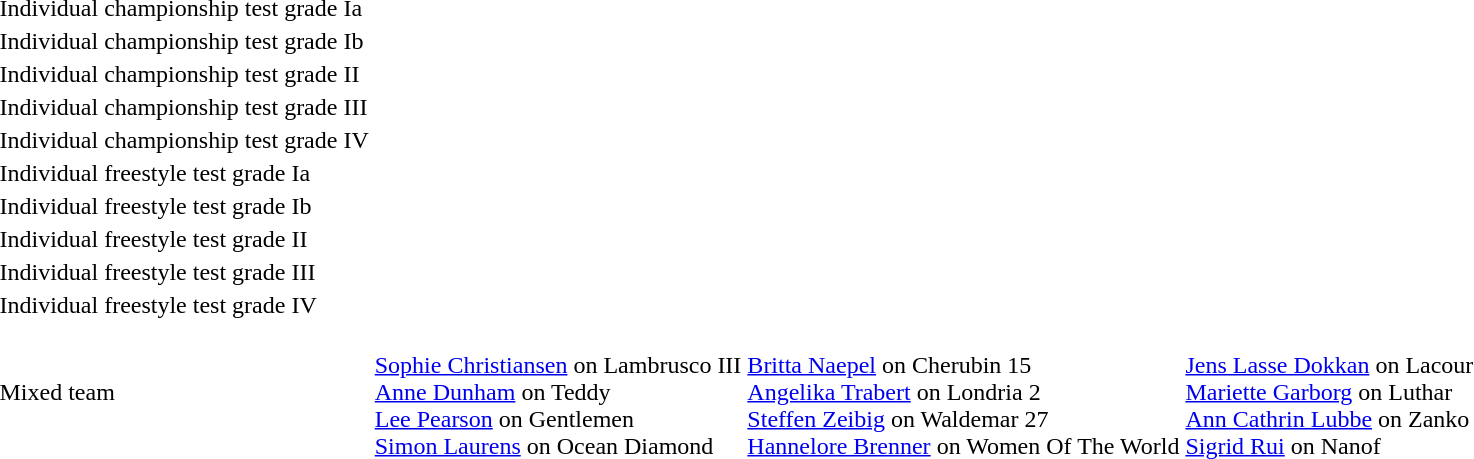<table>
<tr>
<td>Individual championship test grade Ia<br></td>
<td></td>
<td></td>
<td></td>
</tr>
<tr>
<td>Individual championship test grade Ib<br></td>
<td></td>
<td></td>
<td></td>
</tr>
<tr>
<td>Individual championship test grade II<br></td>
<td></td>
<td></td>
<td></td>
</tr>
<tr>
<td>Individual championship test grade III<br></td>
<td></td>
<td></td>
<td></td>
</tr>
<tr>
<td>Individual championship test grade IV<br></td>
<td></td>
<td></td>
<td></td>
</tr>
<tr>
<td>Individual freestyle test grade Ia<br></td>
<td></td>
<td></td>
<td></td>
</tr>
<tr>
<td>Individual freestyle test grade Ib<br></td>
<td></td>
<td></td>
<td></td>
</tr>
<tr>
<td>Individual freestyle test grade II<br></td>
<td></td>
<td></td>
<td></td>
</tr>
<tr>
<td>Individual freestyle test grade III<br></td>
<td></td>
<td></td>
<td></td>
</tr>
<tr>
<td>Individual freestyle test grade IV<br></td>
<td></td>
<td></td>
<td></td>
</tr>
<tr>
<td>Mixed team<br></td>
<td valign=top> <br> <a href='#'>Sophie Christiansen</a> on Lambrusco III <br> <a href='#'>Anne Dunham</a> on Teddy <br> <a href='#'>Lee Pearson</a> on Gentlemen <br> <a href='#'>Simon Laurens</a> on Ocean Diamond</td>
<td valign=top> <br> <a href='#'>Britta Naepel</a> on Cherubin 15 <br> <a href='#'>Angelika Trabert</a> on Londria 2 <br> <a href='#'>Steffen Zeibig</a> on Waldemar 27 <br> <a href='#'>Hannelore Brenner</a> on Women Of The World</td>
<td valign=top> <br> <a href='#'>Jens Lasse Dokkan</a> on Lacour <br> <a href='#'>Mariette Garborg</a> on Luthar <br> <a href='#'>Ann Cathrin Lubbe</a> on Zanko <br> <a href='#'>Sigrid Rui</a> on Nanof</td>
</tr>
</table>
